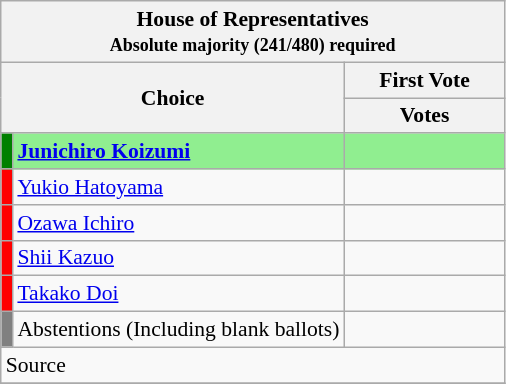<table class="wikitable" style="font-size:90%;">
<tr>
<th colspan="4">House of Representatives <br><small>Absolute majority (241/480) required</small></th>
</tr>
<tr>
<th align="left" rowspan="2" colspan="2" width="100">Choice</th>
<th colspan="2">First Vote</th>
</tr>
<tr>
<th width="100">Votes</th>
</tr>
<tr style="background:lightgreen;">
<td width="1" bgcolor="green"></td>
<td align="left"><strong><a href='#'>Junichiro Koizumi</a></strong></td>
<td></td>
</tr>
<tr>
<td bgcolor="red"></td>
<td align="left"><a href='#'>Yukio Hatoyama</a></td>
<td></td>
</tr>
<tr>
<td bgcolor="red"></td>
<td align="left"><a href='#'>Ozawa Ichiro</a></td>
<td></td>
</tr>
<tr>
<td bgcolor="red"></td>
<td align="left"><a href='#'>Shii Kazuo</a></td>
<td></td>
</tr>
<tr>
<td bgcolor="red"></td>
<td align="left"><a href='#'>Takako Doi</a></td>
<td></td>
</tr>
<tr>
<td bgcolor="gray"></td>
<td align="left">Abstentions (Including blank ballots)</td>
<td></td>
</tr>
<tr>
<td colspan=3>Source </td>
</tr>
<tr>
</tr>
</table>
